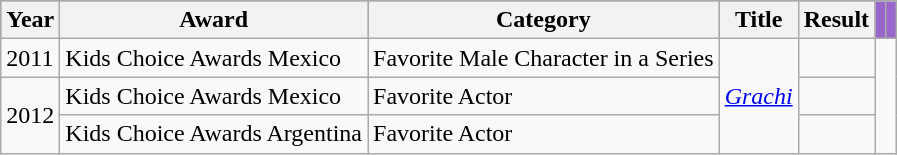<table class="wikitable">
<tr style="background:#96c; text-align:center;">
<th style="text-align:center;">Year</th>
<th>Award</th>
<th>Category</th>
<th>Title</th>
<th>Result</th>
<td></td>
<td></td>
</tr>
<tr>
<td>2011</td>
<td>Kids Choice Awards Mexico</td>
<td>Favorite Male Character in a Series</td>
<td rowspan=3><em><a href='#'>Grachi</a></em></td>
<td></td>
</tr>
<tr>
<td rowspan=2>2012</td>
<td>Kids Choice Awards Mexico</td>
<td>Favorite Actor</td>
<td></td>
</tr>
<tr>
<td>Kids Choice Awards Argentina</td>
<td>Favorite Actor</td>
<td></td>
</tr>
</table>
